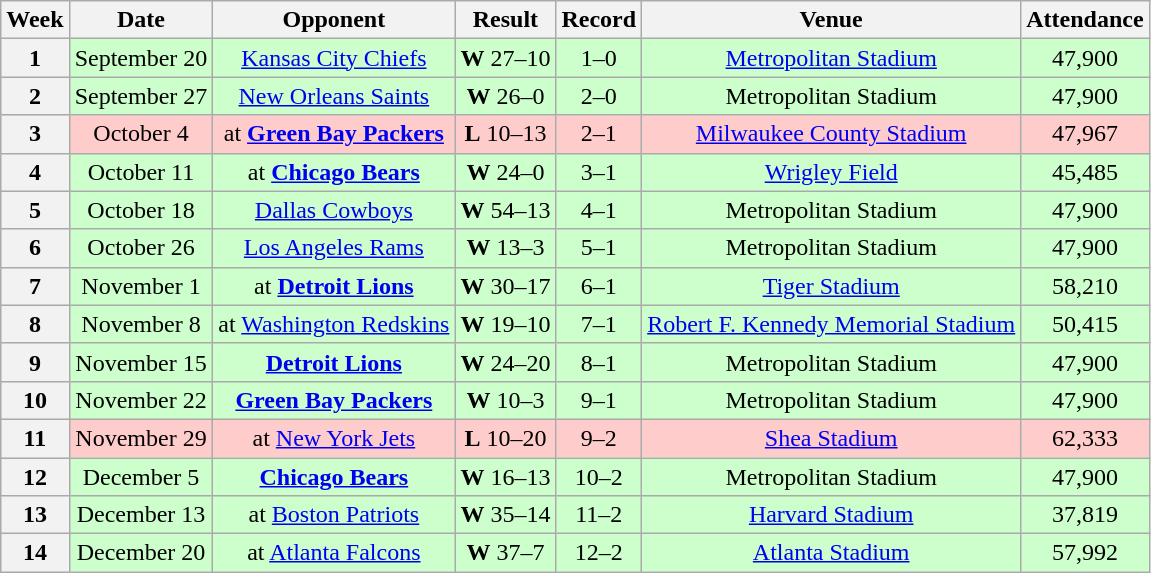<table class="wikitable" style="text-align:center">
<tr>
<th>Week</th>
<th>Date</th>
<th>Opponent</th>
<th>Result</th>
<th>Record</th>
<th>Venue</th>
<th>Attendance</th>
</tr>
<tr style="background:#cfc">
<th>1</th>
<td>September 20</td>
<td><a href='#'>Kansas City Chiefs</a></td>
<td><strong>W</strong> 27–10</td>
<td>1–0</td>
<td><a href='#'>Metropolitan Stadium</a></td>
<td>47,900</td>
</tr>
<tr style="background:#cfc">
<th>2</th>
<td>September 27</td>
<td><a href='#'>New Orleans Saints</a></td>
<td><strong>W</strong> 26–0</td>
<td>2–0</td>
<td>Metropolitan Stadium</td>
<td>47,900</td>
</tr>
<tr style="background:#fcc">
<th>3</th>
<td>October 4</td>
<td>at <strong><a href='#'>Green Bay Packers</a></strong></td>
<td><strong>L</strong> 10–13</td>
<td>2–1</td>
<td><a href='#'>Milwaukee County Stadium</a></td>
<td>47,967</td>
</tr>
<tr style="background:#cfc">
<th>4</th>
<td>October 11</td>
<td>at <strong><a href='#'>Chicago Bears</a></strong></td>
<td><strong>W</strong> 24–0</td>
<td>3–1</td>
<td><a href='#'>Wrigley Field</a></td>
<td>45,485</td>
</tr>
<tr style="background:#cfc">
<th>5</th>
<td>October 18</td>
<td><a href='#'>Dallas Cowboys</a></td>
<td><strong>W</strong> 54–13</td>
<td>4–1</td>
<td>Metropolitan Stadium</td>
<td>47,900</td>
</tr>
<tr style="background:#cfc">
<th>6</th>
<td>October 26</td>
<td><a href='#'>Los Angeles Rams</a></td>
<td><strong>W</strong> 13–3</td>
<td>5–1</td>
<td>Metropolitan Stadium</td>
<td>47,900</td>
</tr>
<tr style="background:#cfc">
<th>7</th>
<td>November 1</td>
<td>at <strong><a href='#'>Detroit Lions</a></strong></td>
<td><strong>W</strong> 30–17</td>
<td>6–1</td>
<td><a href='#'>Tiger Stadium</a></td>
<td>58,210</td>
</tr>
<tr style="background:#cfc">
<th>8</th>
<td>November 8</td>
<td>at <a href='#'>Washington Redskins</a></td>
<td><strong>W</strong> 19–10</td>
<td>7–1</td>
<td><a href='#'>Robert F. Kennedy Memorial Stadium</a></td>
<td>50,415</td>
</tr>
<tr style="background:#cfc">
<th>9</th>
<td>November 15</td>
<td><strong><a href='#'>Detroit Lions</a></strong></td>
<td><strong>W</strong> 24–20</td>
<td>8–1</td>
<td>Metropolitan Stadium</td>
<td>47,900</td>
</tr>
<tr style="background:#cfc">
<th>10</th>
<td>November 22</td>
<td><strong><a href='#'>Green Bay Packers</a></strong></td>
<td><strong>W</strong> 10–3</td>
<td>9–1</td>
<td>Metropolitan Stadium</td>
<td>47,900</td>
</tr>
<tr style="background:#fcc">
<th>11</th>
<td>November 29</td>
<td>at <a href='#'>New York Jets</a></td>
<td><strong>L</strong> 10–20</td>
<td>9–2</td>
<td><a href='#'>Shea Stadium</a></td>
<td>62,333</td>
</tr>
<tr style="background:#cfc">
<th>12</th>
<td>December 5</td>
<td><strong><a href='#'>Chicago Bears</a></strong></td>
<td><strong>W</strong> 16–13</td>
<td>10–2</td>
<td>Metropolitan Stadium</td>
<td>47,900</td>
</tr>
<tr style="background:#cfc">
<th>13</th>
<td>December 13</td>
<td>at <a href='#'>Boston Patriots</a></td>
<td><strong>W</strong> 35–14</td>
<td>11–2</td>
<td><a href='#'>Harvard Stadium</a></td>
<td>37,819</td>
</tr>
<tr style="background:#cfc">
<th>14</th>
<td>December 20</td>
<td>at <a href='#'>Atlanta Falcons</a></td>
<td><strong>W</strong> 37–7</td>
<td>12–2</td>
<td><a href='#'>Atlanta Stadium</a></td>
<td>57,992</td>
</tr>
</table>
